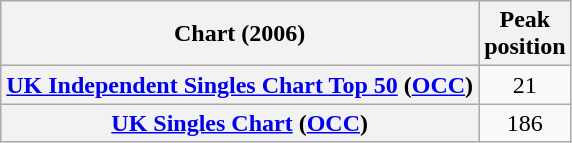<table class="wikitable sortable plainrowheaders" style="text-align:center">
<tr>
<th>Chart (2006)</th>
<th>Peak<br>position</th>
</tr>
<tr>
<th scope="row"><a href='#'>UK Independent Singles Chart Top 50</a> (<a href='#'>OCC</a>)</th>
<td>21</td>
</tr>
<tr>
<th scope="row"><a href='#'>UK Singles Chart</a> (<a href='#'>OCC</a>)</th>
<td>186</td>
</tr>
</table>
